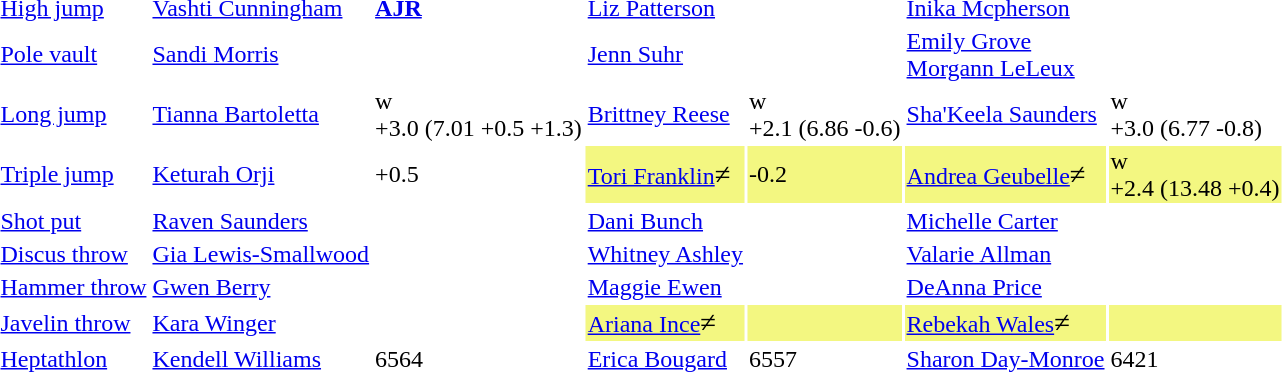<table>
<tr>
<td><a href='#'>High jump</a></td>
<td><a href='#'>Vashti Cunningham</a></td>
<td> <strong><a href='#'>AJR</a></strong></td>
<td><a href='#'>Liz Patterson</a></td>
<td></td>
<td><a href='#'>Inika Mcpherson</a></td>
<td></td>
</tr>
<tr>
<td><a href='#'>Pole vault</a></td>
<td><a href='#'>Sandi Morris</a></td>
<td></td>
<td><a href='#'>Jenn Suhr</a></td>
<td></td>
<td><a href='#'>Emily Grove</a><br><a href='#'>Morgann LeLeux</a></td>
<td></td>
</tr>
<tr>
<td><a href='#'>Long jump</a></td>
<td><a href='#'>Tianna Bartoletta</a></td>
<td>w<br>+3.0 (7.01 +0.5 +1.3)</td>
<td><a href='#'>Brittney Reese</a></td>
<td>w<br>+2.1 (6.86 -0.6)</td>
<td><a href='#'>Sha'Keela Saunders</a></td>
<td>w<br>+3.0 (6.77 -0.8)</td>
</tr>
<tr>
<td><a href='#'>Triple jump</a></td>
<td><a href='#'>Keturah Orji</a></td>
<td> +0.5</td>
<td bgcolor=#F3F781><a href='#'>Tori Franklin</a><big>≠</big></td>
<td bgcolor=#F3F781> -0.2</td>
<td bgcolor=#F3F781><a href='#'>Andrea Geubelle</a><big>≠</big></td>
<td bgcolor=#F3F781>w<br>+2.4 (13.48 +0.4)</td>
</tr>
<tr>
<td><a href='#'>Shot put</a></td>
<td><a href='#'>Raven Saunders</a></td>
<td></td>
<td><a href='#'>Dani Bunch</a></td>
<td></td>
<td><a href='#'>Michelle Carter</a></td>
<td></td>
</tr>
<tr>
<td><a href='#'>Discus throw</a></td>
<td><a href='#'>Gia Lewis-Smallwood</a></td>
<td></td>
<td><a href='#'>Whitney Ashley</a></td>
<td></td>
<td><a href='#'>Valarie Allman</a></td>
<td></td>
</tr>
<tr>
<td><a href='#'>Hammer throw</a></td>
<td><a href='#'>Gwen Berry</a></td>
<td></td>
<td><a href='#'>Maggie Ewen</a></td>
<td></td>
<td><a href='#'>DeAnna Price</a></td>
<td></td>
</tr>
<tr>
<td><a href='#'>Javelin throw</a></td>
<td><a href='#'>Kara Winger</a></td>
<td></td>
<td bgcolor=#F3F781><a href='#'>Ariana Ince</a><big>≠</big></td>
<td bgcolor=#F3F781></td>
<td bgcolor=#F3F781><a href='#'>Rebekah Wales</a><big>≠</big></td>
<td bgcolor=#F3F781></td>
</tr>
<tr>
<td><a href='#'>Heptathlon</a></td>
<td><a href='#'>Kendell Williams</a></td>
<td>6564</td>
<td><a href='#'>Erica Bougard</a></td>
<td>6557</td>
<td><a href='#'>Sharon Day-Monroe</a></td>
<td>6421</td>
</tr>
</table>
